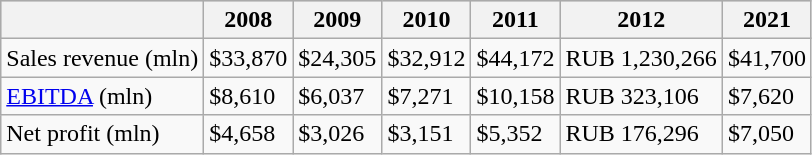<table class="wikitable">
<tr bgcolor="#cccccc">
<th></th>
<th>2008</th>
<th>2009</th>
<th>2010</th>
<th>2011</th>
<th>2012</th>
<th>2021</th>
</tr>
<tr>
<td>Sales revenue (mln)</td>
<td> $33,870</td>
<td> $24,305</td>
<td> $32,912</td>
<td> $44,172</td>
<td> RUB 1,230,266</td>
<td> $41,700</td>
</tr>
<tr>
<td><a href='#'>EBITDA</a> (mln)</td>
<td> $8,610</td>
<td> $6,037</td>
<td> $7,271</td>
<td> $10,158</td>
<td> RUB 323,106</td>
<td> $7,620</td>
</tr>
<tr>
<td>Net profit (mln)</td>
<td> $4,658</td>
<td> $3,026</td>
<td> $3,151</td>
<td> $5,352</td>
<td> RUB 176,296</td>
<td> $7,050</td>
</tr>
</table>
